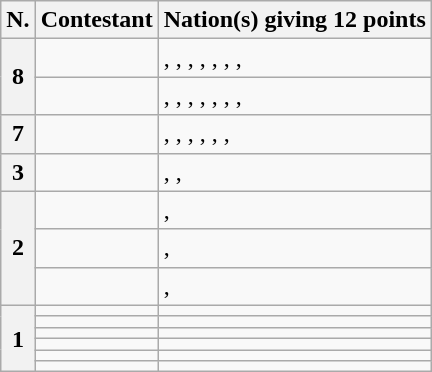<table class="wikitable plainrowheaders">
<tr>
<th scope="col">N.</th>
<th scope="col">Contestant</th>
<th scope="col">Nation(s) giving 12 points</th>
</tr>
<tr>
<th scope="row" rowspan="2">8</th>
<td></td>
<td>, , , , , , , </td>
</tr>
<tr>
<td><strong></strong></td>
<td>, , , , , , , </td>
</tr>
<tr>
<th scope="row">7</th>
<td></td>
<td>, , , , , , </td>
</tr>
<tr>
<th scope="row">3</th>
<td></td>
<td>, , </td>
</tr>
<tr>
<th scope="row" rowspan="3">2</th>
<td></td>
<td>, </td>
</tr>
<tr>
<td></td>
<td>, </td>
</tr>
<tr>
<td></td>
<td>, </td>
</tr>
<tr>
<th scope="row" rowspan="6">1</th>
<td></td>
<td></td>
</tr>
<tr>
<td></td>
<td></td>
</tr>
<tr>
<td></td>
<td></td>
</tr>
<tr>
<td></td>
<td></td>
</tr>
<tr>
<td></td>
<td></td>
</tr>
<tr>
<td></td>
<td></td>
</tr>
</table>
